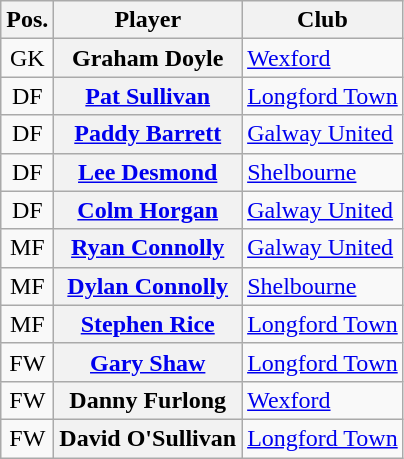<table class="wikitable plainrowheaders" style="text-align: left">
<tr>
<th scope=col>Pos.</th>
<th scope=col>Player</th>
<th scope=col>Club</th>
</tr>
<tr>
<td style=text-align:center>GK</td>
<th scope=row>Graham Doyle </th>
<td><a href='#'>Wexford</a></td>
</tr>
<tr>
<td style=text-align:center>DF</td>
<th scope=row><a href='#'>Pat Sullivan</a> </th>
<td><a href='#'>Longford Town</a></td>
</tr>
<tr>
<td style=text-align:center>DF</td>
<th scope=row><a href='#'>Paddy Barrett</a> </th>
<td><a href='#'>Galway United</a></td>
</tr>
<tr>
<td style=text-align:center>DF</td>
<th scope=row><a href='#'>Lee Desmond</a> </th>
<td><a href='#'>Shelbourne</a></td>
</tr>
<tr>
<td style=text-align:center>DF</td>
<th scope=row><a href='#'>Colm Horgan</a> </th>
<td><a href='#'>Galway United</a></td>
</tr>
<tr>
<td style=text-align:center>MF</td>
<th scope=row><a href='#'>Ryan Connolly</a> </th>
<td><a href='#'>Galway United</a></td>
</tr>
<tr>
<td style=text-align:center>MF</td>
<th scope=row><a href='#'>Dylan Connolly</a> </th>
<td><a href='#'>Shelbourne</a></td>
</tr>
<tr>
<td style=text-align:center>MF</td>
<th scope=row><a href='#'>Stephen Rice</a> </th>
<td><a href='#'>Longford Town</a></td>
</tr>
<tr>
<td style=text-align:center>FW</td>
<th scope=row><a href='#'>Gary Shaw</a> </th>
<td><a href='#'>Longford Town</a></td>
</tr>
<tr>
<td style=text-align:center>FW</td>
<th scope=row>Danny Furlong </th>
<td><a href='#'>Wexford</a></td>
</tr>
<tr>
<td style=text-align:center>FW</td>
<th scope=row>David O'Sullivan </th>
<td><a href='#'>Longford Town</a></td>
</tr>
</table>
